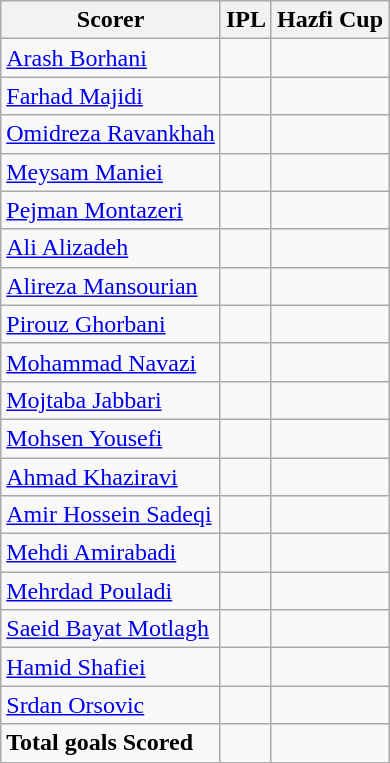<table class="wikitable">
<tr>
<th>Scorer</th>
<th>IPL</th>
<th>Hazfi Cup</th>
</tr>
<tr>
<td> <a href='#'>Arash Borhani</a></td>
<td></td>
<td></td>
</tr>
<tr>
<td> <a href='#'>Farhad Majidi</a></td>
<td></td>
<td></td>
</tr>
<tr>
<td> <a href='#'>Omidreza Ravankhah</a></td>
<td></td>
<td></td>
</tr>
<tr>
<td> <a href='#'>Meysam Maniei</a></td>
<td></td>
<td></td>
</tr>
<tr>
<td> <a href='#'>Pejman Montazeri</a></td>
<td></td>
<td></td>
</tr>
<tr>
<td> <a href='#'>Ali Alizadeh</a></td>
<td></td>
<td></td>
</tr>
<tr>
<td> <a href='#'>Alireza Mansourian</a></td>
<td></td>
<td></td>
</tr>
<tr>
<td> <a href='#'>Pirouz Ghorbani</a></td>
<td></td>
<td></td>
</tr>
<tr>
<td> <a href='#'>Mohammad Navazi</a></td>
<td></td>
<td></td>
</tr>
<tr>
<td> <a href='#'>Mojtaba Jabbari</a></td>
<td></td>
<td></td>
</tr>
<tr>
<td> <a href='#'>Mohsen Yousefi</a></td>
<td></td>
<td></td>
</tr>
<tr>
<td> <a href='#'>Ahmad Khaziravi</a></td>
<td></td>
<td></td>
</tr>
<tr>
<td> <a href='#'>Amir Hossein Sadeqi</a></td>
<td></td>
<td></td>
</tr>
<tr>
<td> <a href='#'>Mehdi Amirabadi</a></td>
<td></td>
<td></td>
</tr>
<tr>
<td> <a href='#'>Mehrdad Pouladi</a></td>
<td></td>
<td></td>
</tr>
<tr>
<td> <a href='#'>Saeid Bayat Motlagh</a></td>
<td></td>
<td></td>
</tr>
<tr>
<td> <a href='#'>Hamid Shafiei</a></td>
<td></td>
<td></td>
</tr>
<tr>
<td> <a href='#'>Srdan Orsovic</a></td>
<td></td>
<td></td>
</tr>
<tr>
<td><strong>Total goals Scored</strong></td>
<td></td>
<td></td>
</tr>
<tr>
</tr>
</table>
